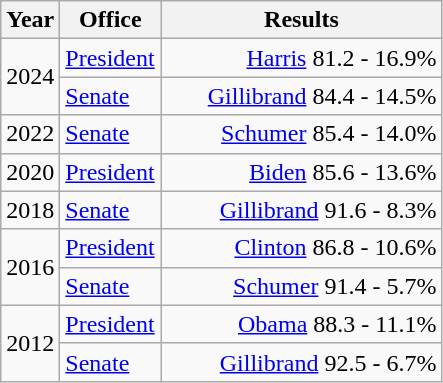<table class=wikitable>
<tr>
<th width="30">Year</th>
<th width="60">Office</th>
<th width="180">Results</th>
</tr>
<tr>
<td rowspan="2">2024</td>
<td><a href='#'>President</a></td>
<td align="right" ><a href='#'>Harris</a> 81.2 - 16.9%</td>
</tr>
<tr>
<td><a href='#'>Senate</a></td>
<td align="right" ><a href='#'>Gillibrand</a> 84.4 - 14.5%</td>
</tr>
<tr>
<td>2022</td>
<td><a href='#'>Senate</a></td>
<td align="right" ><a href='#'>Schumer</a> 85.4 - 14.0%</td>
</tr>
<tr>
<td>2020</td>
<td><a href='#'>President</a></td>
<td align="right" ><a href='#'>Biden</a> 85.6 - 13.6%</td>
</tr>
<tr>
<td>2018</td>
<td><a href='#'>Senate</a></td>
<td align="right" ><a href='#'>Gillibrand</a> 91.6 - 8.3%</td>
</tr>
<tr>
<td rowspan="2">2016</td>
<td><a href='#'>President</a></td>
<td align="right" ><a href='#'>Clinton</a> 86.8 - 10.6%</td>
</tr>
<tr>
<td><a href='#'>Senate</a></td>
<td align="right" ><a href='#'>Schumer</a> 91.4 - 5.7%</td>
</tr>
<tr>
<td rowspan="2">2012</td>
<td><a href='#'>President</a></td>
<td align="right" ><a href='#'>Obama</a> 88.3 - 11.1%</td>
</tr>
<tr>
<td><a href='#'>Senate</a></td>
<td align="right" ><a href='#'>Gillibrand</a> 92.5 - 6.7%</td>
</tr>
</table>
